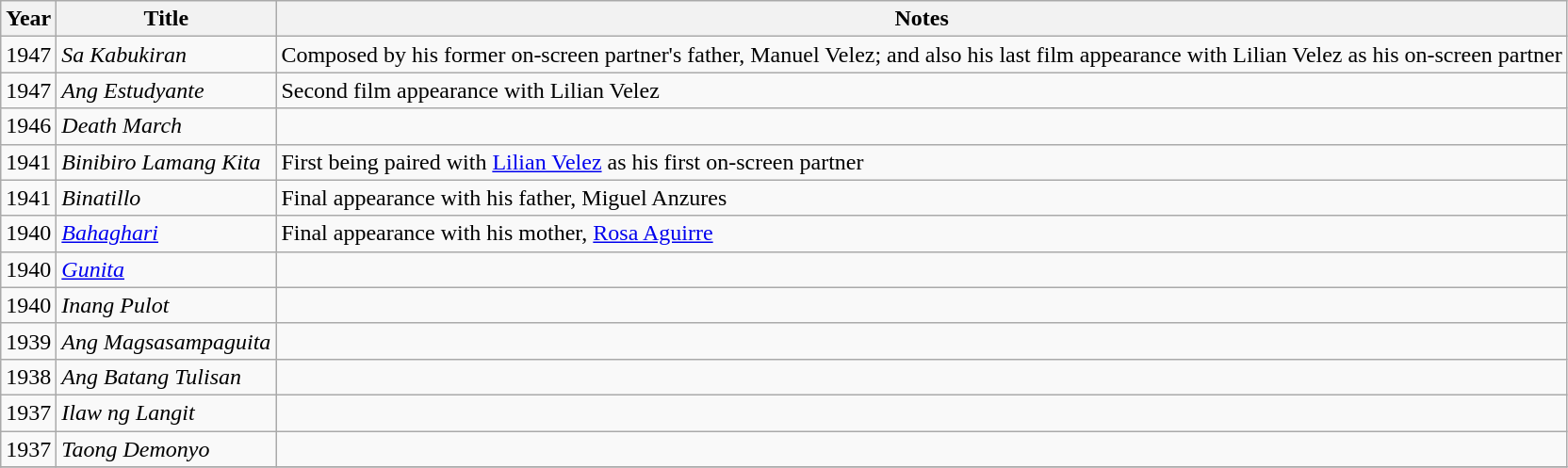<table class="wikitable">
<tr>
<th>Year</th>
<th>Title</th>
<th>Notes</th>
</tr>
<tr>
<td>1947</td>
<td><em>Sa Kabukiran</em></td>
<td>Composed by his former on-screen partner's father, Manuel Velez; and also his last film appearance with Lilian Velez as his on-screen partner</td>
</tr>
<tr>
<td>1947</td>
<td><em>Ang Estudyante</em></td>
<td>Second film appearance with Lilian Velez</td>
</tr>
<tr>
<td>1946</td>
<td><em>Death March</em></td>
<td></td>
</tr>
<tr>
<td>1941</td>
<td><em>Binibiro Lamang Kita</em></td>
<td>First being paired with <a href='#'>Lilian Velez</a> as his first on-screen partner</td>
</tr>
<tr>
<td>1941</td>
<td><em>Binatillo</em></td>
<td>Final appearance with his father, Miguel Anzures</td>
</tr>
<tr>
<td>1940</td>
<td><em><a href='#'>Bahaghari</a></em></td>
<td>Final appearance with his mother, <a href='#'>Rosa Aguirre</a></td>
</tr>
<tr>
<td>1940</td>
<td><em><a href='#'>Gunita</a></em></td>
<td></td>
</tr>
<tr>
<td>1940</td>
<td><em>Inang Pulot</em></td>
<td></td>
</tr>
<tr>
<td>1939</td>
<td><em>Ang Magsasampaguita</em></td>
<td></td>
</tr>
<tr>
<td>1938</td>
<td><em>Ang Batang Tulisan</em></td>
<td></td>
</tr>
<tr>
<td>1937</td>
<td><em>Ilaw ng Langit</em></td>
<td></td>
</tr>
<tr>
<td>1937</td>
<td><em>Taong Demonyo</em></td>
<td></td>
</tr>
<tr>
</tr>
</table>
